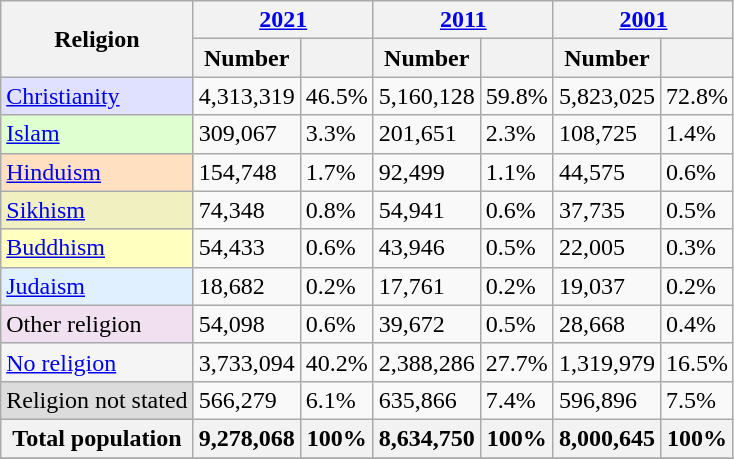<table class="wikitable sortable">
<tr>
<th rowspan="2">Religion</th>
<th colspan="2"><a href='#'>2021</a></th>
<th colspan="2"><a href='#'>2011</a></th>
<th colspan="2"><a href='#'>2001</a></th>
</tr>
<tr>
<th>Number</th>
<th></th>
<th>Number</th>
<th></th>
<th>Number</th>
<th></th>
</tr>
<tr>
<td style="background:#E0E0FF;"><a href='#'>Christianity</a></td>
<td>4,313,319</td>
<td>46.5%</td>
<td>5,160,128</td>
<td>59.8%</td>
<td>5,823,025</td>
<td>72.8%</td>
</tr>
<tr>
<td style="background:#E0FFD0;"><a href='#'>Islam</a></td>
<td>309,067</td>
<td>3.3%</td>
<td>201,651</td>
<td>2.3%</td>
<td>108,725</td>
<td>1.4%</td>
</tr>
<tr>
<td style="background:#FFE0C0;"><a href='#'>Hinduism</a></td>
<td>154,748</td>
<td>1.7%</td>
<td>92,499</td>
<td>1.1%</td>
<td>44,575</td>
<td>0.6%</td>
</tr>
<tr>
<td style="background:#F0F0C0;"><a href='#'>Sikhism</a></td>
<td>74,348</td>
<td>0.8%</td>
<td>54,941</td>
<td>0.6%</td>
<td>37,735</td>
<td>0.5%</td>
</tr>
<tr>
<td style="background:#FFFFC0;"><a href='#'>Buddhism</a></td>
<td>54,433</td>
<td>0.6%</td>
<td>43,946</td>
<td>0.5%</td>
<td>22,005</td>
<td>0.3%</td>
</tr>
<tr>
<td style="background:#E0F0FF;"><a href='#'>Judaism</a></td>
<td>18,682</td>
<td>0.2%</td>
<td>17,761</td>
<td>0.2%</td>
<td>19,037</td>
<td>0.2%</td>
</tr>
<tr>
<td style="background:#F0E0F0;">Other religion</td>
<td>54,098</td>
<td>0.6%</td>
<td>39,672</td>
<td>0.5%</td>
<td>28,668</td>
<td>0.4%</td>
</tr>
<tr>
<td style="background:#F5F5F5;"><a href='#'>No religion</a></td>
<td>3,733,094</td>
<td>40.2%</td>
<td>2,388,286</td>
<td>27.7%</td>
<td>1,319,979</td>
<td>16.5%</td>
</tr>
<tr>
<td style="background:#DCDCDC;">Religion not stated</td>
<td>566,279</td>
<td>6.1%</td>
<td>635,866</td>
<td>7.4%</td>
<td>596,896</td>
<td>7.5%</td>
</tr>
<tr>
<th>Total population</th>
<th><strong>9,278,068</strong></th>
<th><strong>100%</strong></th>
<th><strong>8,634,750</strong></th>
<th><strong>100%</strong></th>
<th><strong>8,000,645</strong></th>
<th><strong>100%</strong></th>
</tr>
<tr>
</tr>
</table>
